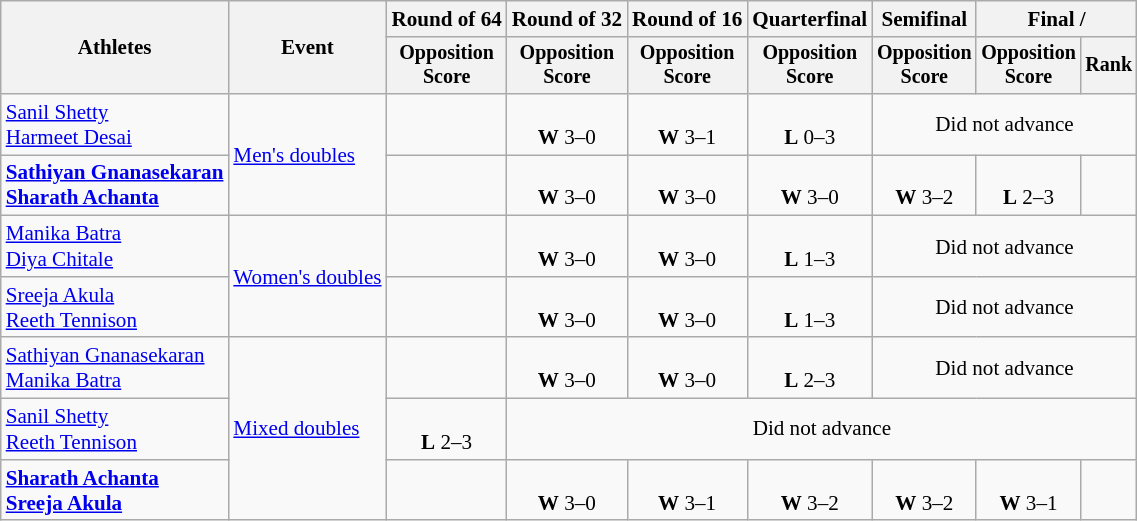<table class=wikitable style=font-size:88%;text-align:center>
<tr>
<th rowspan=2>Athletes</th>
<th rowspan=2>Event</th>
<th>Round of 64</th>
<th>Round of 32</th>
<th>Round of 16</th>
<th>Quarterfinal</th>
<th>Semifinal</th>
<th colspan=2>Final / </th>
</tr>
<tr style=font-size:95%>
<th>Opposition<br>Score</th>
<th>Opposition<br>Score</th>
<th>Opposition<br>Score</th>
<th>Opposition<br>Score</th>
<th>Opposition<br>Score</th>
<th>Opposition<br>Score</th>
<th>Rank</th>
</tr>
<tr>
<td align=left><a href='#'>Sanil Shetty</a><br><a href='#'>Harmeet Desai</a></td>
<td align=left rowspan=2><a href='#'>Men's doubles</a></td>
<td></td>
<td><br><strong>W</strong> 3–0</td>
<td><br><strong>W</strong> 3–1</td>
<td><br><strong>L</strong> 0–3</td>
<td colspan=3>Did not advance</td>
</tr>
<tr>
<td align=left><strong><a href='#'>Sathiyan Gnanasekaran</a><br><a href='#'>Sharath Achanta</a></strong></td>
<td></td>
<td><br><strong>W</strong> 3–0</td>
<td><br><strong>W</strong> 3–0</td>
<td><br><strong>W</strong> 3–0</td>
<td><br><strong>W</strong> 3–2</td>
<td><br><strong>L</strong> 2–3</td>
<td></td>
</tr>
<tr>
<td align=left><a href='#'>Manika Batra</a><br><a href='#'>Diya Chitale</a></td>
<td align=left rowspan=2><a href='#'>Women's doubles</a></td>
<td></td>
<td><br><strong>W</strong> 3–0</td>
<td><br><strong>W</strong> 3–0</td>
<td><br> <strong>L</strong> 1–3</td>
<td colspan=3>Did not advance</td>
</tr>
<tr>
<td align=left><a href='#'>Sreeja Akula</a><br><a href='#'>Reeth Tennison</a></td>
<td></td>
<td><br><strong>W</strong> 3–0</td>
<td><br><strong>W</strong> 3–0</td>
<td><br><strong>L</strong> 1–3</td>
<td colspan=3>Did not advance</td>
</tr>
<tr>
<td align=left><a href='#'>Sathiyan Gnanasekaran</a><br><a href='#'>Manika Batra</a></td>
<td align=left rowspan=3><a href='#'>Mixed doubles</a></td>
<td></td>
<td><br><strong>W</strong> 3–0</td>
<td><br><strong>W</strong> 3–0</td>
<td><br><strong>L</strong> 2–3</td>
<td colspan=3>Did not advance</td>
</tr>
<tr>
<td align=left><a href='#'>Sanil Shetty</a><br><a href='#'>Reeth Tennison</a></td>
<td><br><strong>L</strong> 2–3</td>
<td colspan=6>Did not advance</td>
</tr>
<tr>
<td align=left><strong><a href='#'>Sharath Achanta</a><br><a href='#'>Sreeja Akula</a></strong></td>
<td></td>
<td><br><strong>W</strong> 3–0</td>
<td><br><strong>W</strong> 3–1</td>
<td><br><strong>W</strong> 3–2</td>
<td><br><strong>W</strong> 3–2</td>
<td><br><strong>W</strong> 3–1</td>
<td></td>
</tr>
</table>
